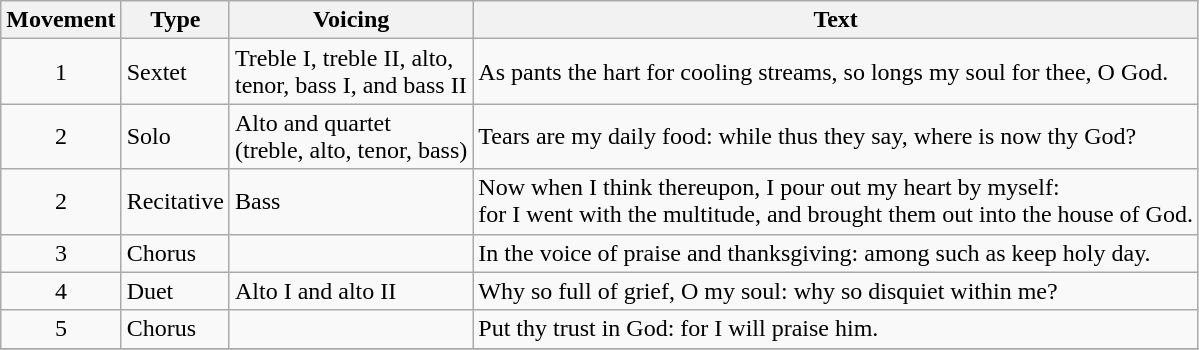<table class="wikitable" border="1">
<tr>
<th bgcolor=ececec>Movement</th>
<th bgcolor=ececec>Type</th>
<th bgcolor=ececec>Voicing</th>
<th bgcolor=ececec>Text</th>
</tr>
<tr>
<td align="center">1</td>
<td>Sextet</td>
<td>Treble I, treble II, alto,<br>tenor, bass I, and bass II</td>
<td>As pants the hart for cooling streams, so longs my soul for thee, O God.</td>
</tr>
<tr>
<td align="center">2</td>
<td>Solo</td>
<td>Alto and quartet<br>(treble, alto, tenor, bass)</td>
<td>Tears are my daily food: while thus they say, where is now thy God?</td>
</tr>
<tr>
<td align="center">2</td>
<td>Recitative</td>
<td>Bass</td>
<td>Now when I think thereupon, I pour out my heart by myself:<br>for I went with the multitude, and brought them out into the house of God.</td>
</tr>
<tr>
<td align="center">3</td>
<td>Chorus</td>
<td></td>
<td>In the voice of praise and thanksgiving: among such as keep holy day.</td>
</tr>
<tr>
<td align="center">4</td>
<td>Duet</td>
<td>Alto I and alto II</td>
<td>Why so full of grief, O my soul: why so disquiet within me?</td>
</tr>
<tr>
<td align="center">5</td>
<td>Chorus</td>
<td></td>
<td>Put thy trust in God: for I will praise him.</td>
</tr>
<tr>
</tr>
</table>
